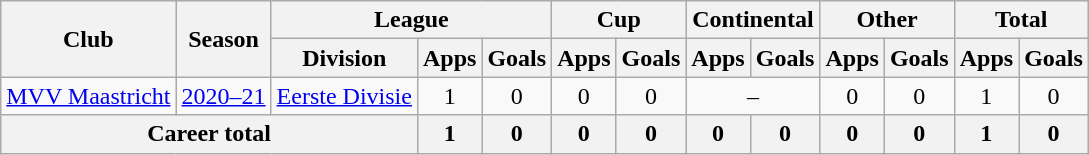<table class="wikitable" style="text-align: center">
<tr>
<th rowspan="2">Club</th>
<th rowspan="2">Season</th>
<th colspan="3">League</th>
<th colspan="2">Cup</th>
<th colspan="2">Continental</th>
<th colspan="2">Other</th>
<th colspan="2">Total</th>
</tr>
<tr>
<th>Division</th>
<th>Apps</th>
<th>Goals</th>
<th>Apps</th>
<th>Goals</th>
<th>Apps</th>
<th>Goals</th>
<th>Apps</th>
<th>Goals</th>
<th>Apps</th>
<th>Goals</th>
</tr>
<tr>
<td><a href='#'>MVV Maastricht</a></td>
<td><a href='#'>2020–21</a></td>
<td><a href='#'>Eerste Divisie</a></td>
<td>1</td>
<td>0</td>
<td>0</td>
<td>0</td>
<td colspan="2">–</td>
<td>0</td>
<td>0</td>
<td>1</td>
<td>0</td>
</tr>
<tr>
<th colspan="3"><strong>Career total</strong></th>
<th>1</th>
<th>0</th>
<th>0</th>
<th>0</th>
<th>0</th>
<th>0</th>
<th>0</th>
<th>0</th>
<th>1</th>
<th>0</th>
</tr>
</table>
